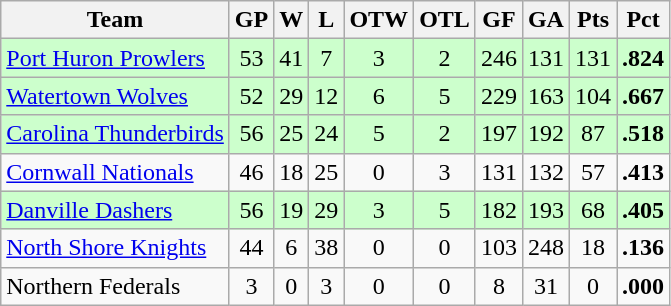<table class="wikitable" style="text-align:center;">
<tr>
<th>Team</th>
<th>GP</th>
<th>W</th>
<th>L</th>
<th>OTW</th>
<th>OTL</th>
<th>GF</th>
<th>GA</th>
<th>Pts</th>
<th>Pct</th>
</tr>
<tr bgcolor=#CCFFCC>
<td align="left"><a href='#'>Port Huron Prowlers</a></td>
<td>53</td>
<td>41</td>
<td>7</td>
<td>3</td>
<td>2</td>
<td>246</td>
<td>131</td>
<td>131</td>
<td><strong>.824</strong></td>
</tr>
<tr bgcolor=#CCFFCC>
<td align="left"><a href='#'>Watertown Wolves</a></td>
<td>52</td>
<td>29</td>
<td>12</td>
<td>6</td>
<td>5</td>
<td>229</td>
<td>163</td>
<td>104</td>
<td><strong>.667</strong></td>
</tr>
<tr bgcolor=#CCFFCC>
<td align="left"><a href='#'>Carolina Thunderbirds</a></td>
<td>56</td>
<td>25</td>
<td>24</td>
<td>5</td>
<td>2</td>
<td>197</td>
<td>192</td>
<td>87</td>
<td><strong>.518</strong></td>
</tr>
<tr>
<td align="left"><a href='#'>Cornwall Nationals</a></td>
<td>46</td>
<td>18</td>
<td>25</td>
<td>0</td>
<td>3</td>
<td>131</td>
<td>132</td>
<td>57</td>
<td><strong>.413</strong></td>
</tr>
<tr bgcolor=#CCFFCC>
<td align="left"><a href='#'>Danville Dashers</a></td>
<td>56</td>
<td>19</td>
<td>29</td>
<td>3</td>
<td>5</td>
<td>182</td>
<td>193</td>
<td>68</td>
<td><strong>.405</strong></td>
</tr>
<tr>
<td align="left"><a href='#'>North Shore Knights</a></td>
<td>44</td>
<td>6</td>
<td>38</td>
<td>0</td>
<td>0</td>
<td>103</td>
<td>248</td>
<td>18</td>
<td><strong>.136</strong></td>
</tr>
<tr>
<td align="left">Northern Federals</td>
<td>3</td>
<td>0</td>
<td>3</td>
<td>0</td>
<td>0</td>
<td>8</td>
<td>31</td>
<td>0</td>
<td><strong>.000</strong></td>
</tr>
</table>
